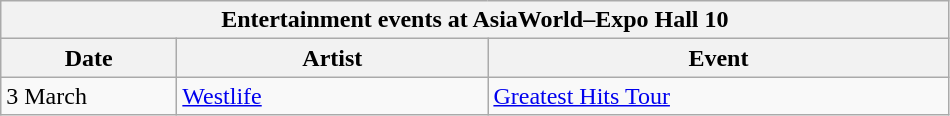<table class="wikitable">
<tr>
<th colspan="3">Entertainment events at AsiaWorld–Expo Hall 10</th>
</tr>
<tr>
<th width=110>Date</th>
<th width=200>Artist</th>
<th width=300>Event</th>
</tr>
<tr>
<td>3 March</td>
<td><a href='#'>Westlife</a></td>
<td><a href='#'>Greatest Hits Tour</a></td>
</tr>
</table>
